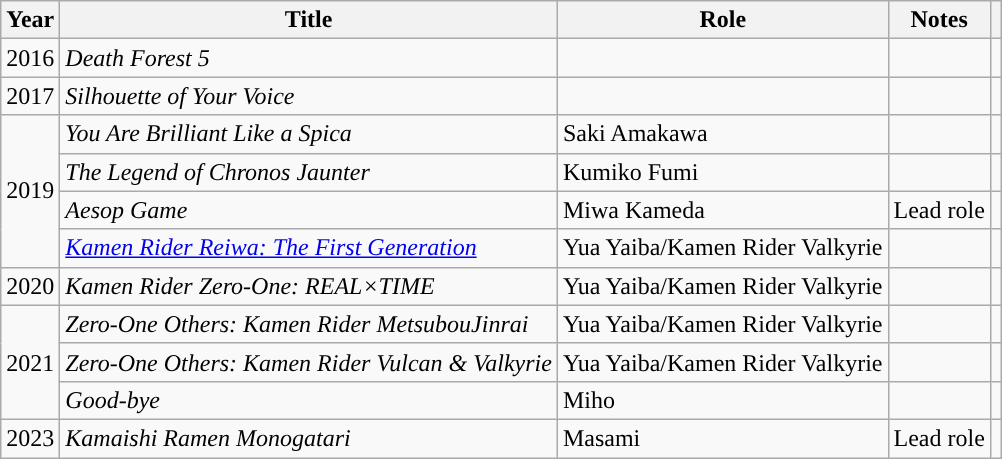<table class="wikitable sortable">
<tr>
<th>Year</th>
<th>Title</th>
<th>Role</th>
<th class="unsortable">Notes</th>
<th class="unsortable"></th>
</tr>
<tr>
<td>2016</td>
<td><em>Death Forest 5</em></td>
<td></td>
<td></td>
<td></td>
</tr>
<tr>
<td>2017</td>
<td><em>Silhouette of Your Voice</em></td>
<td></td>
<td></td>
<td></td>
</tr>
<tr>
<td rowspan="4">2019</td>
<td><em>You Are Brilliant Like a Spica</em></td>
<td>Saki Amakawa</td>
<td></td>
<td></td>
</tr>
<tr>
<td><em>The Legend of Chronos Jaunter</em></td>
<td>Kumiko Fumi</td>
<td></td>
</tr>
<tr>
<td><em>Aesop Game</em></td>
<td>Miwa Kameda</td>
<td>Lead role</td>
<td></td>
</tr>
<tr>
<td><em><a href='#'>Kamen Rider Reiwa: The First Generation</a></em></td>
<td>Yua Yaiba/Kamen Rider Valkyrie</td>
<td></td>
<td></td>
</tr>
<tr>
<td>2020</td>
<td><em>Kamen Rider Zero-One: REAL×TIME</em></td>
<td>Yua Yaiba/Kamen Rider Valkyrie</td>
<td></td>
<td></td>
</tr>
<tr>
<td rowspan="3">2021</td>
<td><em>Zero-One Others: Kamen Rider MetsubouJinrai</em></td>
<td>Yua Yaiba/Kamen Rider Valkyrie</td>
<td></td>
<td></td>
</tr>
<tr>
<td><em>Zero-One Others: Kamen Rider Vulcan & Valkyrie</em></td>
<td>Yua Yaiba/Kamen Rider Valkyrie</td>
<td></td>
<td></td>
</tr>
<tr>
<td><em>Good-bye</em></td>
<td>Miho</td>
<td></td>
<td></td>
</tr>
<tr>
<td>2023</td>
<td><em>Kamaishi Ramen Monogatari</em></td>
<td>Masami</td>
<td>Lead role</td>
<td></td>
</tr>
</table>
